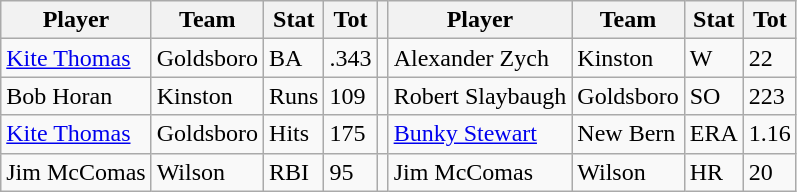<table class="wikitable">
<tr>
<th>Player</th>
<th>Team</th>
<th>Stat</th>
<th>Tot</th>
<th></th>
<th>Player</th>
<th>Team</th>
<th>Stat</th>
<th>Tot</th>
</tr>
<tr>
<td><a href='#'>Kite Thomas</a></td>
<td>Goldsboro</td>
<td>BA</td>
<td>.343</td>
<td></td>
<td>Alexander Zych</td>
<td>Kinston</td>
<td>W</td>
<td>22</td>
</tr>
<tr>
<td>Bob Horan</td>
<td>Kinston</td>
<td>Runs</td>
<td>109</td>
<td></td>
<td>Robert Slaybaugh</td>
<td>Goldsboro</td>
<td>SO</td>
<td>223</td>
</tr>
<tr>
<td><a href='#'>Kite Thomas</a></td>
<td>Goldsboro</td>
<td>Hits</td>
<td>175</td>
<td></td>
<td><a href='#'>Bunky Stewart</a></td>
<td>New Bern</td>
<td>ERA</td>
<td>1.16</td>
</tr>
<tr>
<td>Jim McComas</td>
<td>Wilson</td>
<td>RBI</td>
<td>95</td>
<td></td>
<td>Jim McComas</td>
<td>Wilson</td>
<td>HR</td>
<td>20</td>
</tr>
</table>
